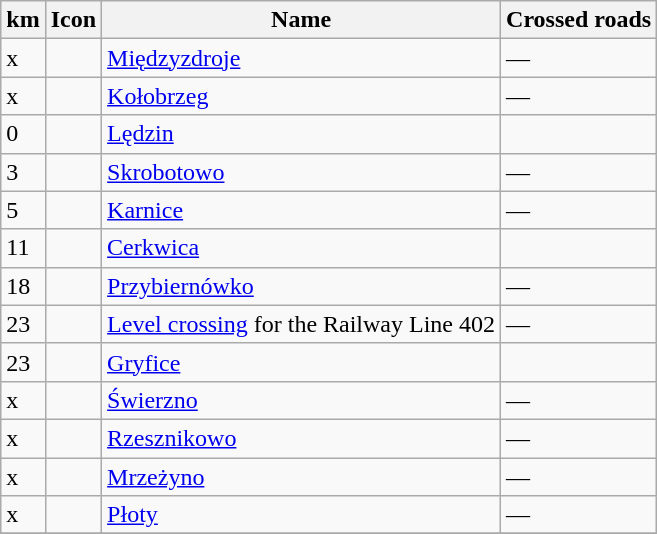<table class=wikitable>
<tr>
<th>km</th>
<th>Icon</th>
<th>Name</th>
<th>Crossed roads</th>
</tr>
<tr>
<td>x</td>
<td></td>
<td> <a href='#'>Międzyzdroje</a></td>
<td>—</td>
</tr>
<tr>
<td>x</td>
<td></td>
<td> <a href='#'>Kołobrzeg</a></td>
<td>—</td>
</tr>
<tr>
<td>0</td>
<td></td>
<td><a href='#'>Lędzin</a></td>
<td></td>
</tr>
<tr>
<td>3</td>
<td></td>
<td><a href='#'>Skrobotowo</a></td>
<td>—</td>
</tr>
<tr>
<td>5</td>
<td></td>
<td><a href='#'>Karnice</a></td>
<td>—</td>
</tr>
<tr>
<td>11</td>
<td></td>
<td><a href='#'>Cerkwica</a></td>
<td></td>
</tr>
<tr>
<td>18</td>
<td></td>
<td><a href='#'>Przybiernówko</a></td>
<td>—</td>
</tr>
<tr>
<td>23</td>
<td></td>
<td><a href='#'>Level crossing</a> for the Railway Line 402</td>
<td>—</td>
</tr>
<tr>
<td>23</td>
<td></td>
<td><a href='#'>Gryfice</a></td>
<td> </td>
</tr>
<tr>
<td>x</td>
<td></td>
<td> <a href='#'>Świerzno</a></td>
<td>—</td>
</tr>
<tr>
<td>x</td>
<td></td>
<td> <a href='#'>Rzesznikowo</a></td>
<td>—</td>
</tr>
<tr>
<td>x</td>
<td></td>
<td> <a href='#'>Mrzeżyno</a></td>
<td>—</td>
</tr>
<tr>
<td>x</td>
<td></td>
<td> <a href='#'>Płoty</a></td>
<td>—</td>
</tr>
<tr>
</tr>
</table>
